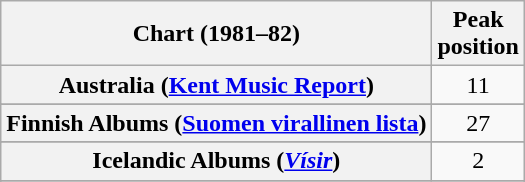<table class="wikitable sortable plainrowheaders" style="text-align:center">
<tr>
<th>Chart (1981–82)</th>
<th>Peak<br>position</th>
</tr>
<tr>
<th scope="row">Australia (<a href='#'>Kent Music Report</a>)</th>
<td>11</td>
</tr>
<tr>
</tr>
<tr>
</tr>
<tr>
<th scope="row">Finnish Albums (<a href='#'>Suomen virallinen lista</a>)</th>
<td>27</td>
</tr>
<tr>
</tr>
<tr>
<th scope="row">Icelandic Albums (<em><a href='#'>Vísir</a></em>)</th>
<td>2</td>
</tr>
<tr>
</tr>
<tr>
</tr>
<tr>
</tr>
<tr>
</tr>
</table>
